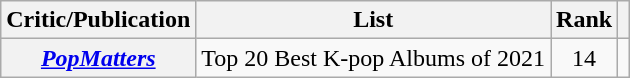<table class="wikitable plainrowheaders">
<tr>
<th>Critic/Publication</th>
<th scope="col">List</th>
<th data-sort-type="number">Rank</th>
<th scope="col"></th>
</tr>
<tr>
<th scope="row"><em><a href='#'>PopMatters</a></em></th>
<td>Top 20 Best K-pop Albums of 2021</td>
<td style="text-align:center">14</td>
<td style="text-align:center"></td>
</tr>
</table>
